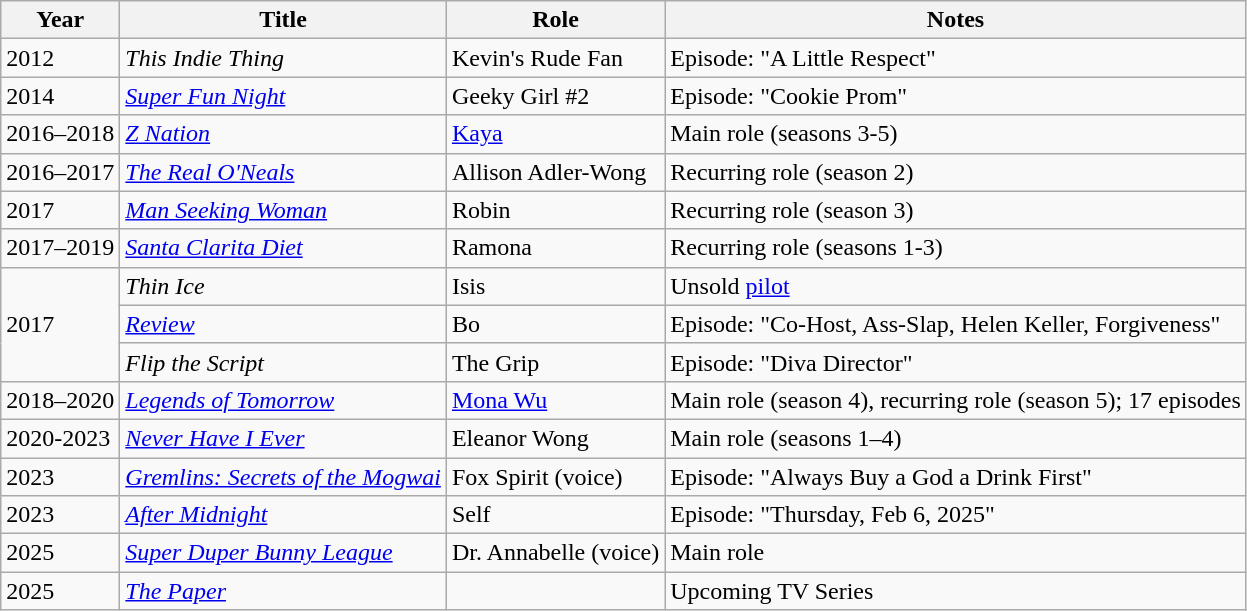<table class="wikitable sortable">
<tr>
<th>Year</th>
<th>Title</th>
<th>Role</th>
<th class="unsortable">Notes</th>
</tr>
<tr>
<td>2012</td>
<td><em>This Indie Thing</em></td>
<td>Kevin's Rude Fan</td>
<td>Episode: "A Little Respect"</td>
</tr>
<tr>
<td>2014</td>
<td><em><a href='#'>Super Fun Night</a></em></td>
<td>Geeky Girl #2</td>
<td>Episode: "Cookie Prom"</td>
</tr>
<tr>
<td>2016–2018</td>
<td><em><a href='#'>Z Nation</a></em></td>
<td><a href='#'>Kaya</a></td>
<td>Main role (seasons 3-5)</td>
</tr>
<tr>
<td>2016–2017</td>
<td><em><a href='#'>The Real O'Neals</a></em></td>
<td>Allison Adler-Wong</td>
<td>Recurring role (season 2)</td>
</tr>
<tr>
<td>2017</td>
<td><em><a href='#'>Man Seeking Woman</a></em></td>
<td>Robin</td>
<td>Recurring role (season 3)</td>
</tr>
<tr>
<td>2017–2019</td>
<td><em><a href='#'>Santa Clarita Diet</a></em></td>
<td>Ramona</td>
<td>Recurring role (seasons 1-3)</td>
</tr>
<tr>
<td rowspan="3">2017</td>
<td><em>Thin Ice</em></td>
<td>Isis</td>
<td>Unsold <a href='#'>pilot</a></td>
</tr>
<tr>
<td><em><a href='#'>Review</a></em></td>
<td>Bo</td>
<td>Episode: "Co-Host, Ass-Slap, Helen Keller, Forgiveness"</td>
</tr>
<tr>
<td><em>Flip the Script</em></td>
<td>The Grip</td>
<td>Episode: "Diva Director"</td>
</tr>
<tr>
<td>2018–2020</td>
<td><em><a href='#'>Legends of Tomorrow</a></em></td>
<td><a href='#'>Mona Wu</a></td>
<td>Main role (season 4), recurring role (season 5); 17 episodes</td>
</tr>
<tr>
<td>2020-2023</td>
<td><em><a href='#'>Never Have I Ever</a></em></td>
<td>Eleanor Wong</td>
<td>Main role (seasons 1–4)</td>
</tr>
<tr>
<td>2023</td>
<td><em><a href='#'>Gremlins: Secrets of the Mogwai</a></em></td>
<td>Fox Spirit (voice)</td>
<td>Episode: "Always Buy a God a Drink First"</td>
</tr>
<tr>
<td>2023</td>
<td><em><a href='#'>After Midnight</a></em></td>
<td>Self</td>
<td>Episode: "Thursday, Feb 6, 2025"</td>
</tr>
<tr>
<td>2025</td>
<td><em><a href='#'>Super Duper Bunny League</a></em></td>
<td>Dr. Annabelle (voice)</td>
<td>Main role</td>
</tr>
<tr>
<td>2025</td>
<td><em><a href='#'>The Paper</a></em></td>
<td></td>
<td>Upcoming TV Series</td>
</tr>
</table>
